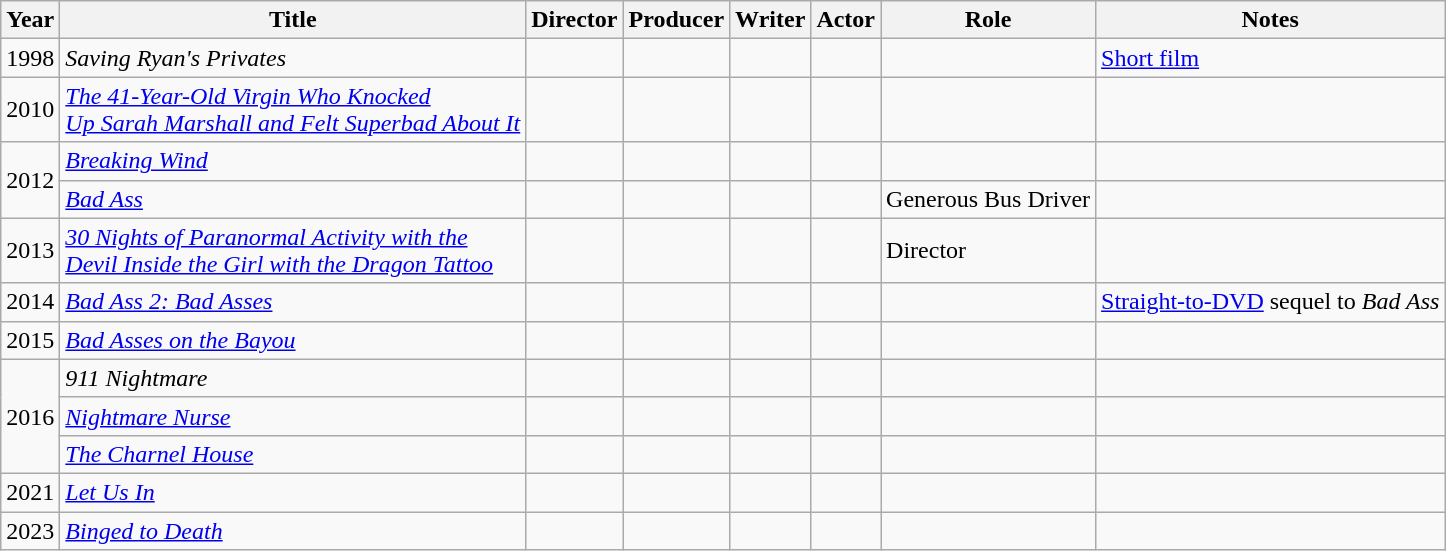<table class="wikitable">
<tr>
<th>Year</th>
<th>Title</th>
<th>Director</th>
<th>Producer</th>
<th>Writer</th>
<th>Actor</th>
<th>Role</th>
<th>Notes</th>
</tr>
<tr>
<td>1998</td>
<td><em>Saving Ryan's Privates</em></td>
<td></td>
<td></td>
<td></td>
<td></td>
<td></td>
<td><a href='#'>Short film</a></td>
</tr>
<tr>
<td>2010</td>
<td><em><a href='#'>The 41-Year-Old Virgin Who Knocked<br>Up Sarah Marshall and Felt Superbad About It</a></em></td>
<td></td>
<td></td>
<td></td>
<td></td>
<td></td>
<td></td>
</tr>
<tr>
<td rowspan=2>2012</td>
<td><em><a href='#'>Breaking Wind</a></em></td>
<td></td>
<td></td>
<td></td>
<td></td>
<td></td>
<td></td>
</tr>
<tr>
<td><em><a href='#'>Bad Ass</a></em></td>
<td></td>
<td></td>
<td></td>
<td></td>
<td>Generous Bus Driver</td>
<td></td>
</tr>
<tr>
<td>2013</td>
<td><em><a href='#'>30 Nights of Paranormal Activity with the<br>Devil Inside the Girl with the Dragon Tattoo</a></em></td>
<td></td>
<td></td>
<td></td>
<td></td>
<td>Director</td>
<td></td>
</tr>
<tr>
<td>2014</td>
<td><em><a href='#'>Bad Ass 2: Bad Asses</a></em></td>
<td></td>
<td></td>
<td></td>
<td></td>
<td></td>
<td><a href='#'>Straight-to-DVD</a> sequel to <em>Bad Ass</em></td>
</tr>
<tr>
<td>2015</td>
<td><em><a href='#'>Bad Asses on the Bayou</a></em></td>
<td></td>
<td></td>
<td></td>
<td></td>
<td></td>
<td></td>
</tr>
<tr>
<td rowspan=3>2016</td>
<td><em>911 Nightmare</em></td>
<td></td>
<td></td>
<td></td>
<td></td>
<td></td>
<td></td>
</tr>
<tr>
<td><em><a href='#'>Nightmare Nurse</a></em></td>
<td></td>
<td></td>
<td></td>
<td></td>
<td></td>
<td></td>
</tr>
<tr>
<td><em><a href='#'>The Charnel House</a></em></td>
<td></td>
<td></td>
<td></td>
<td></td>
<td></td>
<td></td>
</tr>
<tr>
<td>2021</td>
<td><em><a href='#'>Let Us In</a></em></td>
<td></td>
<td></td>
<td></td>
<td></td>
<td></td>
<td></td>
</tr>
<tr>
<td>2023</td>
<td><em><a href='#'>Binged to Death</a></em></td>
<td></td>
<td></td>
<td></td>
<td></td>
<td></td>
</tr>
</table>
